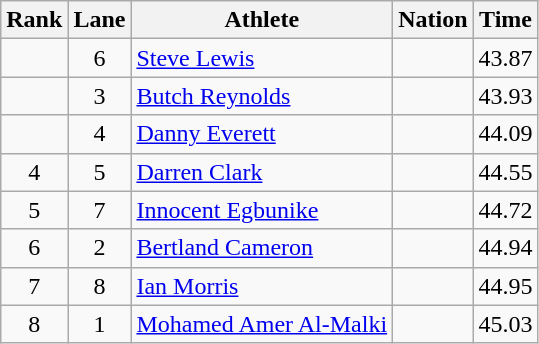<table class="wikitable sortable" style="text-align:center">
<tr>
<th>Rank</th>
<th>Lane</th>
<th>Athlete</th>
<th>Nation</th>
<th>Time</th>
</tr>
<tr>
<td></td>
<td>6</td>
<td align=left><a href='#'>Steve Lewis</a></td>
<td align=left></td>
<td>43.87</td>
</tr>
<tr>
<td></td>
<td>3</td>
<td align=left><a href='#'>Butch Reynolds</a></td>
<td align=left></td>
<td>43.93</td>
</tr>
<tr>
<td></td>
<td>4</td>
<td align=left><a href='#'>Danny Everett</a></td>
<td align=left></td>
<td>44.09</td>
</tr>
<tr>
<td>4</td>
<td>5</td>
<td align=left><a href='#'>Darren Clark</a></td>
<td align=left></td>
<td>44.55</td>
</tr>
<tr>
<td>5</td>
<td>7</td>
<td align=left><a href='#'>Innocent Egbunike</a></td>
<td align=left></td>
<td>44.72</td>
</tr>
<tr>
<td>6</td>
<td>2</td>
<td align=left><a href='#'>Bertland Cameron</a></td>
<td align=left></td>
<td>44.94</td>
</tr>
<tr>
<td>7</td>
<td>8</td>
<td align=left><a href='#'>Ian Morris</a></td>
<td align=left></td>
<td>44.95</td>
</tr>
<tr>
<td>8</td>
<td>1</td>
<td align=left><a href='#'>Mohamed Amer Al-Malki</a></td>
<td align=left></td>
<td>45.03</td>
</tr>
</table>
